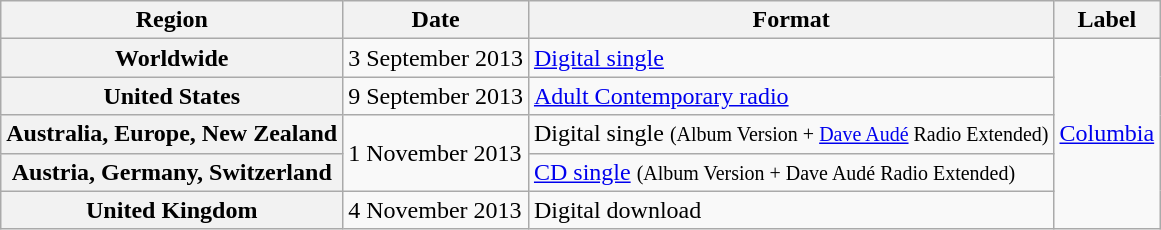<table class="wikitable plainrowheaders">
<tr>
<th scope="col">Region</th>
<th scope="col">Date</th>
<th scope="col">Format</th>
<th scope="col">Label</th>
</tr>
<tr>
<th scope="row">Worldwide</th>
<td>3 September 2013</td>
<td><a href='#'>Digital single</a></td>
<td rowspan="5"><a href='#'>Columbia</a></td>
</tr>
<tr>
<th scope="row">United States</th>
<td>9 September 2013</td>
<td><a href='#'>Adult Contemporary radio</a></td>
</tr>
<tr>
<th scope="row">Australia, Europe, New Zealand</th>
<td rowspan="2">1 November 2013</td>
<td>Digital single <small>(Album Version + <a href='#'>Dave Audé</a> Radio Extended)</small></td>
</tr>
<tr>
<th scope="row">Austria, Germany, Switzerland</th>
<td><a href='#'>CD single</a> <small>(Album Version + Dave Audé Radio Extended)</small></td>
</tr>
<tr>
<th scope="row">United Kingdom</th>
<td>4 November 2013</td>
<td>Digital download</td>
</tr>
</table>
